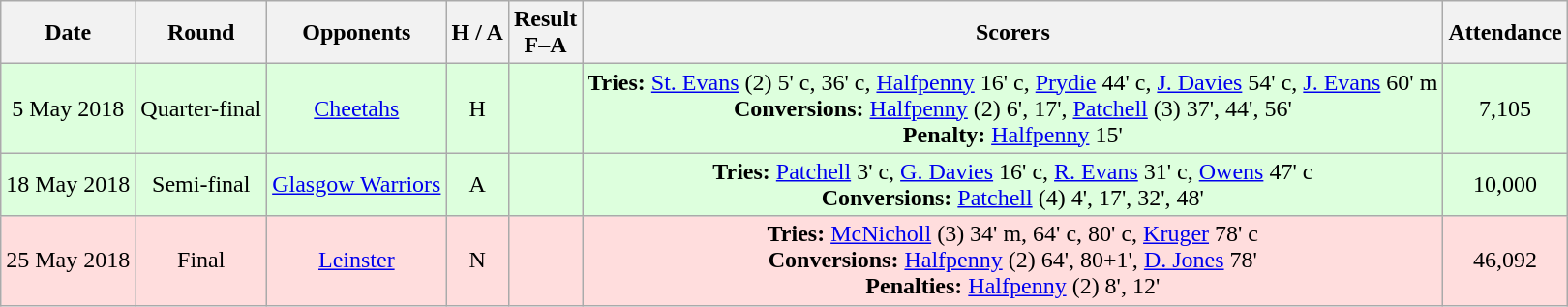<table class="wikitable" style="text-align:center">
<tr>
<th>Date</th>
<th>Round</th>
<th>Opponents</th>
<th>H / A</th>
<th>Result<br>F–A</th>
<th>Scorers</th>
<th>Attendance</th>
</tr>
<tr bgcolor="ddffdd">
<td>5 May 2018</td>
<td>Quarter-final</td>
<td><a href='#'>Cheetahs</a></td>
<td>H</td>
<td></td>
<td><strong>Tries:</strong> <a href='#'>St. Evans</a> (2) 5' c, 36' c, <a href='#'>Halfpenny</a> 16' c, <a href='#'>Prydie</a> 44' c, <a href='#'>J. Davies</a> 54' c, <a href='#'>J. Evans</a> 60' m <br> <strong>Conversions:</strong> <a href='#'>Halfpenny</a> (2) 6', 17', <a href='#'>Patchell</a> (3) 37', 44', 56' <br> <strong>Penalty:</strong> <a href='#'>Halfpenny</a> 15'</td>
<td>7,105</td>
</tr>
<tr bgcolor="ddffdd">
<td>18 May 2018</td>
<td>Semi-final</td>
<td><a href='#'>Glasgow Warriors</a></td>
<td>A</td>
<td></td>
<td><strong>Tries:</strong> <a href='#'>Patchell</a> 3' c, <a href='#'>G. Davies</a> 16' c, <a href='#'>R. Evans</a> 31' c, <a href='#'>Owens</a> 47' c <br> <strong>Conversions:</strong> <a href='#'>Patchell</a> (4) 4', 17', 32', 48'</td>
<td>10,000</td>
</tr>
<tr bgcolor="ffdddd">
<td>25 May 2018</td>
<td>Final</td>
<td><a href='#'>Leinster</a></td>
<td>N</td>
<td></td>
<td><strong>Tries:</strong> <a href='#'>McNicholl</a> (3) 34' m, 64' c, 80' c, <a href='#'>Kruger</a> 78' c <br> <strong>Conversions:</strong> <a href='#'>Halfpenny</a> (2) 64', 80+1', <a href='#'>D. Jones</a> 78' <br> <strong>Penalties:</strong> <a href='#'>Halfpenny</a> (2) 8', 12'</td>
<td>46,092</td>
</tr>
</table>
